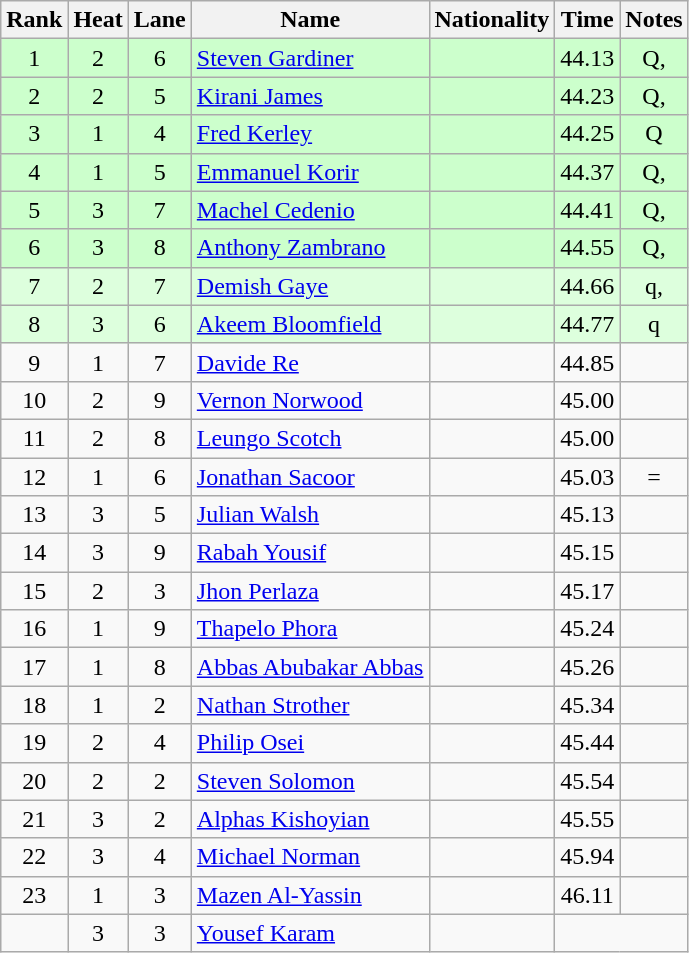<table class="wikitable sortable" style="text-align:center">
<tr>
<th>Rank</th>
<th>Heat</th>
<th>Lane</th>
<th>Name</th>
<th>Nationality</th>
<th>Time</th>
<th>Notes</th>
</tr>
<tr bgcolor=ccffcc>
<td>1</td>
<td>2</td>
<td>6</td>
<td align="left"><a href='#'>Steven Gardiner</a></td>
<td align=left></td>
<td>44.13</td>
<td>Q, </td>
</tr>
<tr bgcolor=ccffcc>
<td>2</td>
<td>2</td>
<td>5</td>
<td align="left"><a href='#'>Kirani James</a></td>
<td align=left></td>
<td>44.23</td>
<td>Q, </td>
</tr>
<tr bgcolor=ccffcc>
<td>3</td>
<td>1</td>
<td>4</td>
<td align="left"><a href='#'>Fred Kerley</a></td>
<td align=left></td>
<td>44.25</td>
<td>Q</td>
</tr>
<tr bgcolor=ccffcc>
<td>4</td>
<td>1</td>
<td>5</td>
<td align="left"><a href='#'>Emmanuel Korir</a></td>
<td align=left></td>
<td>44.37</td>
<td>Q, </td>
</tr>
<tr bgcolor=ccffcc>
<td>5</td>
<td>3</td>
<td>7</td>
<td align="left"><a href='#'>Machel Cedenio</a></td>
<td align=left></td>
<td>44.41</td>
<td>Q, </td>
</tr>
<tr bgcolor=ccffcc>
<td>6</td>
<td>3</td>
<td>8</td>
<td align="left"><a href='#'>Anthony Zambrano</a></td>
<td align=left></td>
<td>44.55</td>
<td>Q, <strong></strong></td>
</tr>
<tr bgcolor=ddffdd>
<td>7</td>
<td>2</td>
<td>7</td>
<td align="left"><a href='#'>Demish Gaye</a></td>
<td align=left></td>
<td>44.66</td>
<td>q, </td>
</tr>
<tr bgcolor=ddffdd>
<td>8</td>
<td>3</td>
<td>6</td>
<td align="left"><a href='#'>Akeem Bloomfield</a></td>
<td align=left></td>
<td>44.77</td>
<td>q</td>
</tr>
<tr>
<td>9</td>
<td>1</td>
<td>7</td>
<td align="left"><a href='#'>Davide Re</a></td>
<td align=left></td>
<td>44.85</td>
<td></td>
</tr>
<tr>
<td>10</td>
<td>2</td>
<td>9</td>
<td align="left"><a href='#'>Vernon Norwood</a></td>
<td align=left></td>
<td>45.00</td>
<td></td>
</tr>
<tr>
<td>11</td>
<td>2</td>
<td>8</td>
<td align="left"><a href='#'>Leungo Scotch</a></td>
<td align=left></td>
<td>45.00</td>
<td></td>
</tr>
<tr>
<td>12</td>
<td>1</td>
<td>6</td>
<td align="left"><a href='#'>Jonathan Sacoor</a></td>
<td align=left></td>
<td>45.03</td>
<td>=</td>
</tr>
<tr>
<td>13</td>
<td>3</td>
<td>5</td>
<td align="left"><a href='#'>Julian Walsh</a></td>
<td align=left></td>
<td>45.13</td>
<td></td>
</tr>
<tr>
<td>14</td>
<td>3</td>
<td>9</td>
<td align="left"><a href='#'>Rabah Yousif</a></td>
<td align=left></td>
<td>45.15</td>
<td></td>
</tr>
<tr>
<td>15</td>
<td>2</td>
<td>3</td>
<td align="left"><a href='#'>Jhon Perlaza</a></td>
<td align=left></td>
<td>45.17</td>
<td></td>
</tr>
<tr>
<td>16</td>
<td>1</td>
<td>9</td>
<td align="left"><a href='#'>Thapelo Phora</a></td>
<td align=left></td>
<td>45.24</td>
<td></td>
</tr>
<tr>
<td>17</td>
<td>1</td>
<td>8</td>
<td align="left"><a href='#'>Abbas Abubakar Abbas</a></td>
<td align=left></td>
<td>45.26</td>
<td></td>
</tr>
<tr>
<td>18</td>
<td>1</td>
<td>2</td>
<td align="left"><a href='#'>Nathan Strother</a></td>
<td align=left></td>
<td>45.34</td>
<td></td>
</tr>
<tr>
<td>19</td>
<td>2</td>
<td>4</td>
<td align="left"><a href='#'>Philip Osei</a></td>
<td align=left></td>
<td>45.44</td>
<td></td>
</tr>
<tr>
<td>20</td>
<td>2</td>
<td>2</td>
<td align="left"><a href='#'>Steven Solomon</a></td>
<td align=left></td>
<td>45.54</td>
<td></td>
</tr>
<tr>
<td>21</td>
<td>3</td>
<td>2</td>
<td align="left"><a href='#'>Alphas Kishoyian</a></td>
<td align=left></td>
<td>45.55</td>
<td></td>
</tr>
<tr>
<td>22</td>
<td>3</td>
<td>4</td>
<td align="left"><a href='#'>Michael Norman</a></td>
<td align=left></td>
<td>45.94</td>
<td></td>
</tr>
<tr>
<td>23</td>
<td>1</td>
<td>3</td>
<td align="left"><a href='#'>Mazen Al-Yassin</a></td>
<td align=left></td>
<td>46.11</td>
<td></td>
</tr>
<tr>
<td></td>
<td>3</td>
<td>3</td>
<td align="left"><a href='#'>Yousef Karam</a></td>
<td align=left></td>
<td colspan=2></td>
</tr>
</table>
